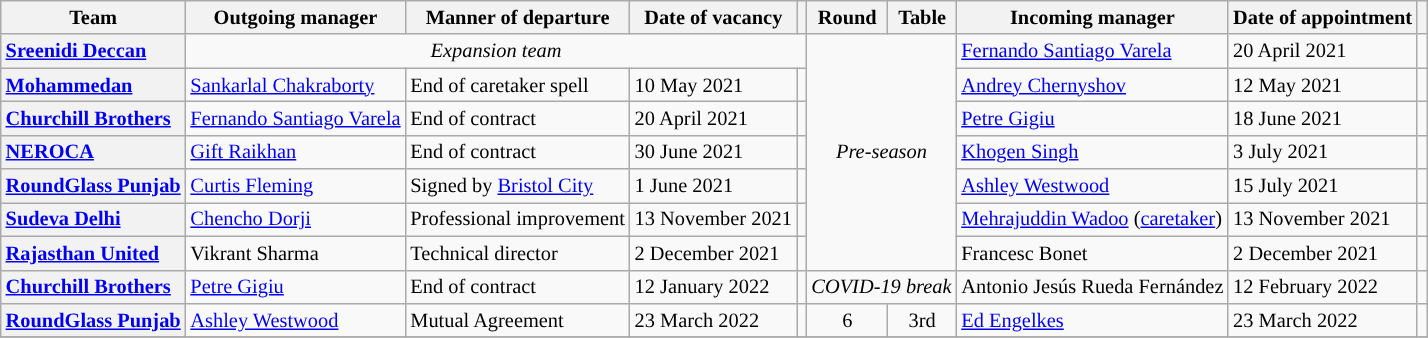<table class="wikitable sortable" style="text-align: left; font-size:85%">
<tr>
<th scope=col>Team</th>
<th scope=col>Outgoing manager</th>
<th scope=col>Manner of departure</th>
<th scope=col>Date of vacancy</th>
<th scope=col class=unsortable></th>
<th scope=col>Round</th>
<th scope=col>Table</th>
<th scope=col>Incoming manager</th>
<th scope=col>Date of appointment</th>
<th scope=col class=unsortable></th>
</tr>
<tr>
<th scope=row style="text-align: left;"><a href='#'>Sreenidi Deccan</a></th>
<td colspan="4" align="center"><em>Expansion team</em></td>
<td rowspan=7 align="center" colspan=2><em>Pre-season</em></td>
<td>  <a href='#'>Fernando Santiago Varela</a></td>
<td>20 April 2021</td>
<td></td>
</tr>
<tr>
<th scope=row style="text-align: left;"><a href='#'>Mohammedan</a></th>
<td> <a href='#'>Sankarlal Chakraborty</a></td>
<td rowspan="1">End of caretaker spell</td>
<td>10 May 2021</td>
<td></td>
<td> <a href='#'>Andrey Chernyshov</a></td>
<td>12 May 2021</td>
<td></td>
</tr>
<tr>
<th scope=row style="text-align: left;"><a href='#'>Churchill Brothers</a></th>
<td> <a href='#'>Fernando Santiago Varela</a></td>
<td rowspan="1">End of contract</td>
<td>20 April 2021</td>
<td></td>
<td> <a href='#'>Petre Gigiu</a></td>
<td>18 June 2021</td>
<td></td>
</tr>
<tr>
<th scope=row style="text-align: left;"><a href='#'>NEROCA</a></th>
<td> <a href='#'>Gift Raikhan</a></td>
<td rowspan="1">End of contract</td>
<td>30 June 2021</td>
<td></td>
<td> <a href='#'>Khogen Singh</a></td>
<td>3 July 2021</td>
<td></td>
</tr>
<tr>
<th scope=row style="text-align: left;"><a href='#'>RoundGlass Punjab</a></th>
<td> <a href='#'>Curtis Fleming</a></td>
<td rowspan="1">Signed by <a href='#'>Bristol City</a></td>
<td>1 June 2021</td>
<td></td>
<td> <a href='#'>Ashley Westwood</a></td>
<td>15 July 2021</td>
<td></td>
</tr>
<tr>
<th scope=row style="text-align: left;"><a href='#'>Sudeva Delhi</a></th>
<td> <a href='#'>Chencho Dorji</a></td>
<td rowspan="1">Professional improvement</td>
<td>13 November 2021</td>
<td></td>
<td> <a href='#'>Mehrajuddin Wadoo</a> (<a href='#'>caretaker</a>)</td>
<td>13 November 2021</td>
<td></td>
</tr>
<tr>
<th scope=row style="text-align: left;"><a href='#'>Rajasthan United</a></th>
<td> Vikrant Sharma</td>
<td rowspan="1">Technical director</td>
<td>2 December 2021</td>
<td></td>
<td> Francesc Bonet</td>
<td>2 December 2021</td>
<td></td>
</tr>
<tr>
<th scope=row style="text-align: left;"><a href='#'>Churchill Brothers</a></th>
<td> <a href='#'>Petre Gigiu</a></td>
<td rowspan="1">End of contract</td>
<td>12 January 2022</td>
<td></td>
<td colspan="2" align="center"><em>COVID-19 break</em></td>
<td> Antonio Jesús Rueda Fernández</td>
<td>12 February 2022</td>
</tr>
<tr>
<th scope=row style="text-align: left;"><a href='#'>RoundGlass Punjab</a></th>
<td> <a href='#'>Ashley Westwood</a></td>
<td rowspan="1">Mutual Agreement</td>
<td>23 March 2022</td>
<td></td>
<td align="center">6</td>
<td align="center">3rd</td>
<td> <a href='#'>Ed Engelkes</a></td>
<td>23 March 2022</td>
<td></td>
</tr>
<tr>
</tr>
</table>
